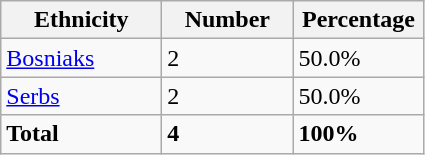<table class="wikitable">
<tr>
<th width="100px">Ethnicity</th>
<th width="80px">Number</th>
<th width="80px">Percentage</th>
</tr>
<tr>
<td><a href='#'>Bosniaks</a></td>
<td>2</td>
<td>50.0%</td>
</tr>
<tr>
<td><a href='#'>Serbs</a></td>
<td>2</td>
<td>50.0%</td>
</tr>
<tr>
<td><strong>Total</strong></td>
<td><strong>4</strong></td>
<td><strong>100%</strong></td>
</tr>
</table>
